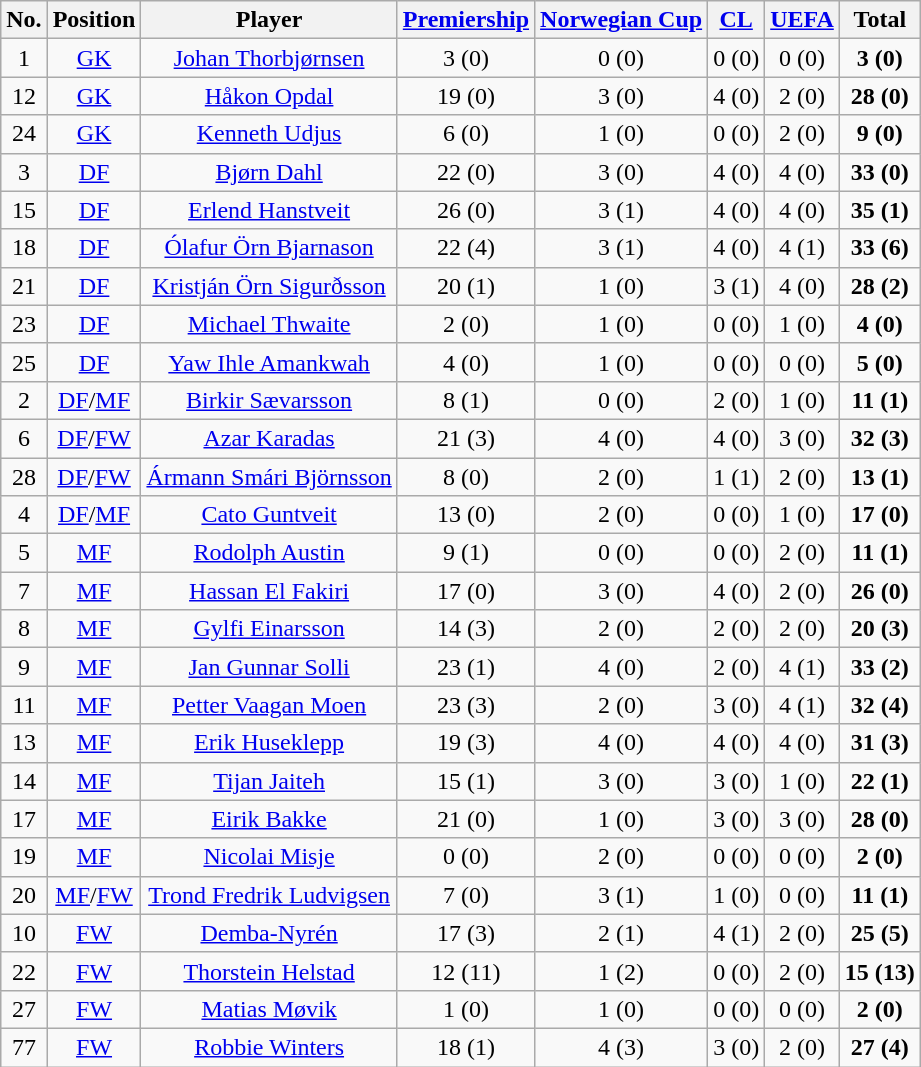<table class="wikitable">
<tr>
<th>No.</th>
<th>Position</th>
<th align=center>Player</th>
<th><a href='#'>Premiership</a></th>
<th><a href='#'>Norwegian Cup</a></th>
<th><a href='#'>CL</a></th>
<th align=left><a href='#'>UEFA</a></th>
<th>Total</th>
</tr>
<tr>
<td align=center>1</td>
<td align=center><a href='#'>GK</a></td>
<td align=center><a href='#'>Johan Thorbjørnsen</a></td>
<td align=center>3 (0)</td>
<td align=center>0 (0)</td>
<td align=center>0 (0)</td>
<td align=center>0 (0)</td>
<td align=center><strong>3 (0)</strong></td>
</tr>
<tr>
<td align=center>12</td>
<td align=center><a href='#'>GK</a></td>
<td align=center><a href='#'>Håkon Opdal</a></td>
<td align=center>19 (0)</td>
<td align=center>3 (0)</td>
<td align=center>4 (0)</td>
<td align=center>2 (0)</td>
<td align=center><strong>28 (0)</strong></td>
</tr>
<tr>
<td align=center>24</td>
<td align=center><a href='#'>GK</a></td>
<td align=center><a href='#'>Kenneth Udjus</a></td>
<td align=center>6 (0)</td>
<td align=center>1 (0)</td>
<td align=center>0 (0)</td>
<td align=center>2 (0)</td>
<td align=center><strong>9 (0)</strong></td>
</tr>
<tr>
<td align=center>3</td>
<td align=center><a href='#'>DF</a></td>
<td align=center><a href='#'>Bjørn Dahl</a></td>
<td align=center>22 (0)</td>
<td align=center>3 (0)</td>
<td align=center>4 (0)</td>
<td align=center>4 (0)</td>
<td align=center><strong>33 (0)</strong></td>
</tr>
<tr>
<td align=center>15</td>
<td align=center><a href='#'>DF</a></td>
<td align=center><a href='#'>Erlend Hanstveit</a></td>
<td align=center>26 (0)</td>
<td align=center>3 (1)</td>
<td align=center>4 (0)</td>
<td align=center>4 (0)</td>
<td align=center><strong>35 (1)</strong></td>
</tr>
<tr>
<td align=center>18</td>
<td align=center><a href='#'>DF</a></td>
<td align=center><a href='#'>Ólafur Örn Bjarnason</a></td>
<td align=center>22 (4)</td>
<td align=center>3 (1)</td>
<td align=center>4 (0)</td>
<td align=center>4 (1)</td>
<td align=center><strong>33 (6)</strong></td>
</tr>
<tr>
<td align=center>21</td>
<td align=center><a href='#'>DF</a></td>
<td align=center><a href='#'>Kristján Örn Sigurðsson</a></td>
<td align=center>20 (1)</td>
<td align=center>1 (0)</td>
<td align=center>3 (1)</td>
<td align=center>4 (0)</td>
<td align=center><strong>28 (2)</strong></td>
</tr>
<tr>
<td align=center>23</td>
<td align=center><a href='#'>DF</a></td>
<td align=center><a href='#'>Michael Thwaite</a></td>
<td align=center>2 (0)</td>
<td align=center>1 (0)</td>
<td align=center>0 (0)</td>
<td align=center>1 (0)</td>
<td align=center><strong>4 (0)</strong></td>
</tr>
<tr>
<td align=center>25</td>
<td align=center><a href='#'>DF</a></td>
<td align=center><a href='#'>Yaw Ihle Amankwah</a></td>
<td align=center>4 (0)</td>
<td align=center>1 (0)</td>
<td align=center>0 (0)</td>
<td align=center>0 (0)</td>
<td align=center><strong>5 (0)</strong></td>
</tr>
<tr>
<td align=center>2</td>
<td align=center><a href='#'>DF</a>/<a href='#'>MF</a></td>
<td align=center><a href='#'>Birkir Sævarsson</a></td>
<td align=center>8 (1)</td>
<td align=center>0 (0)</td>
<td align=center>2 (0)</td>
<td align=center>1 (0)</td>
<td align=center><strong>11 (1)</strong></td>
</tr>
<tr>
<td align=center>6</td>
<td align=center><a href='#'>DF</a>/<a href='#'>FW</a></td>
<td align=center><a href='#'>Azar Karadas</a></td>
<td align=center>21 (3)</td>
<td align=center>4 (0)</td>
<td align=center>4 (0)</td>
<td align=center>3 (0)</td>
<td align=center><strong>32 (3)</strong></td>
</tr>
<tr>
<td align=center>28</td>
<td align=center><a href='#'>DF</a>/<a href='#'>FW</a></td>
<td align=center><a href='#'>Ármann Smári Björnsson</a></td>
<td align=center>8 (0)</td>
<td align=center>2 (0)</td>
<td align=center>1 (1)</td>
<td align=center>2 (0)</td>
<td align=center><strong>13 (1)</strong></td>
</tr>
<tr>
<td align=center>4</td>
<td align=center><a href='#'>DF</a>/<a href='#'>MF</a></td>
<td align=center><a href='#'>Cato Guntveit</a></td>
<td align=center>13 (0)</td>
<td align=center>2 (0)</td>
<td align=center>0 (0)</td>
<td align=center>1 (0)</td>
<td align=center><strong>17 (0)</strong></td>
</tr>
<tr>
<td align=center>5</td>
<td align=center><a href='#'>MF</a></td>
<td align=center><a href='#'>Rodolph Austin</a></td>
<td align=center>9 (1)</td>
<td align=center>0 (0)</td>
<td align=center>0 (0)</td>
<td align=center>2 (0)</td>
<td align=center><strong>11 (1)</strong></td>
</tr>
<tr>
<td align=center>7</td>
<td align=center><a href='#'>MF</a></td>
<td align=center><a href='#'>Hassan El Fakiri</a></td>
<td align=center>17 (0)</td>
<td align=center>3 (0)</td>
<td align=center>4 (0)</td>
<td align=center>2 (0)</td>
<td align=center><strong>26 (0)</strong></td>
</tr>
<tr>
<td align=center>8</td>
<td align=center><a href='#'>MF</a></td>
<td align=center><a href='#'>Gylfi Einarsson</a></td>
<td align=center>14 (3)</td>
<td align=center>2 (0)</td>
<td align=center>2 (0)</td>
<td align=center>2 (0)</td>
<td align=center><strong>20 (3)</strong></td>
</tr>
<tr>
<td align=center>9</td>
<td align=center><a href='#'>MF</a></td>
<td align=center><a href='#'>Jan Gunnar Solli</a></td>
<td align=center>23 (1)</td>
<td align=center>4 (0)</td>
<td align=center>2 (0)</td>
<td align=center>4 (1)</td>
<td align=center><strong>33 (2)</strong></td>
</tr>
<tr>
<td align=center>11</td>
<td align=center><a href='#'>MF</a></td>
<td align=center><a href='#'>Petter Vaagan Moen</a></td>
<td align=center>23 (3)</td>
<td align=center>2 (0)</td>
<td align=center>3 (0)</td>
<td align=center>4 (1)</td>
<td align=center><strong>32 (4)</strong></td>
</tr>
<tr>
<td align=center>13</td>
<td align=center><a href='#'>MF</a></td>
<td align=center><a href='#'>Erik Huseklepp</a></td>
<td align=center>19 (3)</td>
<td align=center>4 (0)</td>
<td align=center>4 (0)</td>
<td align=center>4 (0)</td>
<td align=center><strong>31 (3)</strong></td>
</tr>
<tr>
<td align=center>14</td>
<td align=center><a href='#'>MF</a></td>
<td align=center><a href='#'>Tijan Jaiteh</a></td>
<td align=center>15 (1)</td>
<td align=center>3 (0)</td>
<td align=center>3 (0)</td>
<td align=center>1 (0)</td>
<td align=center><strong>22 (1)</strong></td>
</tr>
<tr>
<td align=center>17</td>
<td align=center><a href='#'>MF</a></td>
<td align=center><a href='#'>Eirik Bakke</a></td>
<td align=center>21 (0)</td>
<td align=center>1 (0)</td>
<td align=center>3 (0)</td>
<td align=center>3 (0)</td>
<td align=center><strong>28 (0)</strong></td>
</tr>
<tr>
<td align=center>19</td>
<td align=center><a href='#'>MF</a></td>
<td align=center><a href='#'>Nicolai Misje</a></td>
<td align=center>0 (0)</td>
<td align=center>2 (0)</td>
<td align=center>0 (0)</td>
<td align=center>0 (0)</td>
<td align=center><strong>2 (0)</strong></td>
</tr>
<tr>
<td align=center>20</td>
<td align=center><a href='#'>MF</a>/<a href='#'>FW</a></td>
<td align=center><a href='#'>Trond Fredrik Ludvigsen</a></td>
<td align=center>7 (0)</td>
<td align=center>3 (1)</td>
<td align=center>1 (0)</td>
<td align=center>0 (0)</td>
<td align=center><strong>11 (1)</strong></td>
</tr>
<tr>
<td align=center>10</td>
<td align=center><a href='#'>FW</a></td>
<td align=center><a href='#'>Demba-Nyrén</a></td>
<td align=center>17 (3)</td>
<td align=center>2 (1)</td>
<td align=center>4 (1)</td>
<td align=center>2 (0)</td>
<td align=center><strong>25 (5)</strong></td>
</tr>
<tr>
<td align=center>22</td>
<td align=center><a href='#'>FW</a></td>
<td align=center><a href='#'>Thorstein Helstad</a></td>
<td align=center>12 (11)</td>
<td align=center>1 (2)</td>
<td align=center>0 (0)</td>
<td align=center>2 (0)</td>
<td align=center><strong>15 (13)</strong></td>
</tr>
<tr>
<td align=center>27</td>
<td align=center><a href='#'>FW</a></td>
<td align=center><a href='#'>Matias Møvik</a></td>
<td align=center>1 (0)</td>
<td align=center>1 (0)</td>
<td align=center>0 (0)</td>
<td align=center>0 (0)</td>
<td align=center><strong>2 (0)</strong></td>
</tr>
<tr>
<td align=center>77</td>
<td align=center><a href='#'>FW</a></td>
<td align=center><a href='#'>Robbie Winters</a></td>
<td align=center>18 (1)</td>
<td align=center>4 (3)</td>
<td align=center>3 (0)</td>
<td align=center>2 (0)</td>
<td align=center><strong>27 (4)</strong></td>
</tr>
</table>
